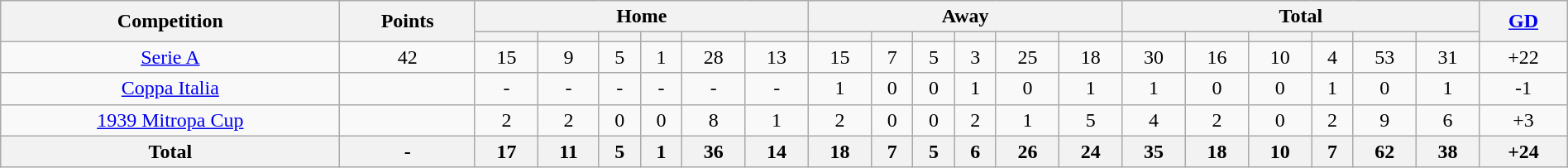<table class="wikitable" style="width:100%;margin:auto;clear:both;text-align:center;">
<tr>
<th rowspan="2">Competition</th>
<th rowspan="2">Points</th>
<th colspan="6">Home</th>
<th colspan="6">Away</th>
<th colspan="6">Total</th>
<th rowspan="2"><a href='#'>GD</a></th>
</tr>
<tr>
<th></th>
<th></th>
<th></th>
<th></th>
<th></th>
<th></th>
<th></th>
<th></th>
<th></th>
<th></th>
<th></th>
<th></th>
<th></th>
<th></th>
<th></th>
<th></th>
<th></th>
<th></th>
</tr>
<tr>
<td><a href='#'>Serie A</a></td>
<td>42</td>
<td>15</td>
<td>9</td>
<td>5</td>
<td>1</td>
<td>28</td>
<td>13</td>
<td>15</td>
<td>7</td>
<td>5</td>
<td>3</td>
<td>25</td>
<td>18</td>
<td>30</td>
<td>16</td>
<td>10</td>
<td>4</td>
<td>53</td>
<td>31</td>
<td>+22</td>
</tr>
<tr>
<td><a href='#'>Coppa Italia</a></td>
<td></td>
<td>-</td>
<td>-</td>
<td>-</td>
<td>-</td>
<td>-</td>
<td>-</td>
<td>1</td>
<td>0</td>
<td>0</td>
<td>1</td>
<td>0</td>
<td>1</td>
<td>1</td>
<td>0</td>
<td>0</td>
<td>1</td>
<td>0</td>
<td>1</td>
<td>-1</td>
</tr>
<tr>
<td><a href='#'>1939 Mitropa Cup</a></td>
<td></td>
<td>2</td>
<td>2</td>
<td>0</td>
<td>0</td>
<td>8</td>
<td>1</td>
<td>2</td>
<td>0</td>
<td>0</td>
<td>2</td>
<td>1</td>
<td>5</td>
<td>4</td>
<td>2</td>
<td>0</td>
<td>2</td>
<td>9</td>
<td>6</td>
<td>+3</td>
</tr>
<tr>
<th>Total</th>
<th>-</th>
<th>17</th>
<th>11</th>
<th>5</th>
<th>1</th>
<th>36</th>
<th>14</th>
<th>18</th>
<th>7</th>
<th>5</th>
<th>6</th>
<th>26</th>
<th>24</th>
<th>35</th>
<th>18</th>
<th>10</th>
<th>7</th>
<th>62</th>
<th>38</th>
<th>+24</th>
</tr>
</table>
